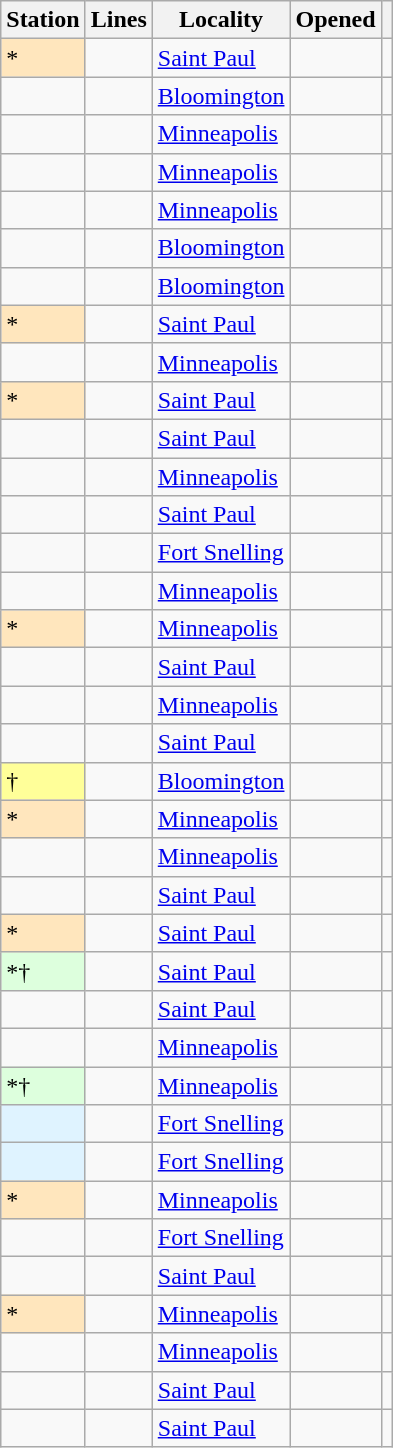<table class="wikitable sortable plainrowheaders" summary="The first column lists station names; subsequent columns (left to right) list which line or lines a station is served by, in what locality a station is located, and the date a station was opened. All but five stations, all of which are in Minneapolis, are served by only one line.">
<tr>
<th scope="col">Station</th>
<th class="unsortable" scope="col">Lines</th>
<th scope="col">Locality</th>
<th scope="col">Opened</th>
<th class="unsortable" scope="col"></th>
</tr>
<tr>
<td scope="row" style="background-color:#FFE6BD">*</td>
<td></td>
<td><a href='#'>Saint Paul</a></td>
<td></td>
<td align="center"></td>
</tr>
<tr>
<td scope="row"></td>
<td></td>
<td><a href='#'>Bloomington</a></td>
<td></td>
<td align="center"></td>
</tr>
<tr>
<td scope="row"></td>
<td></td>
<td><a href='#'>Minneapolis</a></td>
<td></td>
<td align="center"></td>
</tr>
<tr>
<td scope="row"></td>
<td></td>
<td><a href='#'>Minneapolis</a></td>
<td></td>
<td align="center"></td>
</tr>
<tr>
<td scope="row"></td>
<td></td>
<td><a href='#'>Minneapolis</a></td>
<td></td>
<td align="center"></td>
</tr>
<tr>
<td scope="row"></td>
<td></td>
<td><a href='#'>Bloomington</a></td>
<td></td>
<td align="center"></td>
</tr>
<tr>
<td scope="row"></td>
<td></td>
<td><a href='#'>Bloomington</a></td>
<td></td>
<td align="center"></td>
</tr>
<tr>
<td scope="row" style="background-color:#FFE6BD">*</td>
<td></td>
<td><a href='#'>Saint Paul</a></td>
<td></td>
<td align="center"></td>
</tr>
<tr>
<td scope="row"></td>
<td></td>
<td><a href='#'>Minneapolis</a></td>
<td></td>
<td align="center"></td>
</tr>
<tr>
<td scope="row" style="background-color:#FFE6BD">*</td>
<td></td>
<td><a href='#'>Saint Paul</a></td>
<td></td>
<td align="center"></td>
</tr>
<tr>
<td scope="row"></td>
<td></td>
<td><a href='#'>Saint Paul</a></td>
<td></td>
<td align="center"></td>
</tr>
<tr>
<td scope="row"></td>
<td></td>
<td><a href='#'>Minneapolis</a></td>
<td></td>
<td align="center"></td>
</tr>
<tr>
<td scope="row"></td>
<td></td>
<td><a href='#'>Saint Paul</a></td>
<td></td>
<td align="center"></td>
</tr>
<tr>
<td scope="row"></td>
<td></td>
<td><a href='#'>Fort Snelling</a></td>
<td></td>
<td align="center"></td>
</tr>
<tr>
<td scope="row"></td>
<td></td>
<td><a href='#'>Minneapolis</a></td>
<td></td>
<td align="center"></td>
</tr>
<tr>
<td scope="row" style="background-color:#FFE6BD">*</td>
<td></td>
<td><a href='#'>Minneapolis</a></td>
<td></td>
<td align="center"></td>
</tr>
<tr>
<td scope="row"></td>
<td></td>
<td><a href='#'>Saint Paul</a></td>
<td></td>
<td align="center"></td>
</tr>
<tr>
<td scope="row"></td>
<td></td>
<td><a href='#'>Minneapolis</a></td>
<td></td>
<td align="center"></td>
</tr>
<tr>
<td scope="row"></td>
<td></td>
<td><a href='#'>Saint Paul</a></td>
<td></td>
<td align="center"></td>
</tr>
<tr>
<td scope="row" style="background-color:#FFFF99">†</td>
<td></td>
<td><a href='#'>Bloomington</a></td>
<td></td>
<td align="center"></td>
</tr>
<tr>
<td scope="row" style="background-color:#FFE6BD">*</td>
<td></td>
<td><a href='#'>Minneapolis</a></td>
<td></td>
<td align="center"></td>
</tr>
<tr>
<td scope="row"></td>
<td></td>
<td><a href='#'>Minneapolis</a></td>
<td></td>
<td align="center"></td>
</tr>
<tr>
<td scope="row"></td>
<td></td>
<td><a href='#'>Saint Paul</a></td>
<td></td>
<td align="center"></td>
</tr>
<tr>
<td scope="row" style="background-color:#FFE6BD">*</td>
<td></td>
<td><a href='#'>Saint Paul</a></td>
<td></td>
<td align="center"></td>
</tr>
<tr>
<td scope="row" style="background-color:#ddffdd">*†</td>
<td></td>
<td><a href='#'>Saint Paul</a></td>
<td></td>
<td align="center"></td>
</tr>
<tr>
<td scope="row"></td>
<td></td>
<td><a href='#'>Saint Paul</a></td>
<td></td>
<td align="center"></td>
</tr>
<tr>
<td scope="row"></td>
<td></td>
<td><a href='#'>Minneapolis</a></td>
<td></td>
<td align="center"></td>
</tr>
<tr>
<td scope="row" style="background-color:#ddffdd">*†</td>
<td></td>
<td><a href='#'>Minneapolis</a></td>
<td></td>
<td align="center"></td>
</tr>
<tr>
<td scope="row" style="background-color:#DFF3FF"></td>
<td></td>
<td><a href='#'>Fort Snelling</a></td>
<td></td>
<td align="center"></td>
</tr>
<tr>
<td style="background-color:#DFF3FF"></td>
<td></td>
<td><a href='#'>Fort Snelling</a></td>
<td></td>
<td align="center"></td>
</tr>
<tr>
<td scope="row" style="background-color:#FFE6BD">*</td>
<td></td>
<td><a href='#'>Minneapolis</a></td>
<td></td>
<td align="center"></td>
</tr>
<tr>
<td scope="row"></td>
<td></td>
<td><a href='#'>Fort Snelling</a></td>
<td></td>
<td align="center"></td>
</tr>
<tr>
<td scope="row"></td>
<td></td>
<td><a href='#'>Saint Paul</a></td>
<td></td>
<td align="center"></td>
</tr>
<tr>
<td scope="row" style="background-color:#FFE6BD">*</td>
<td></td>
<td><a href='#'>Minneapolis</a></td>
<td></td>
<td align="center"></td>
</tr>
<tr>
<td scope="row"></td>
<td></td>
<td><a href='#'>Minneapolis</a></td>
<td></td>
<td align="center"></td>
</tr>
<tr>
<td scope="row"></td>
<td></td>
<td><a href='#'>Saint Paul</a></td>
<td></td>
<td align="center"></td>
</tr>
<tr>
<td scope="row"></td>
<td></td>
<td><a href='#'>Saint Paul</a></td>
<td></td>
<td align="center"></td>
</tr>
</table>
